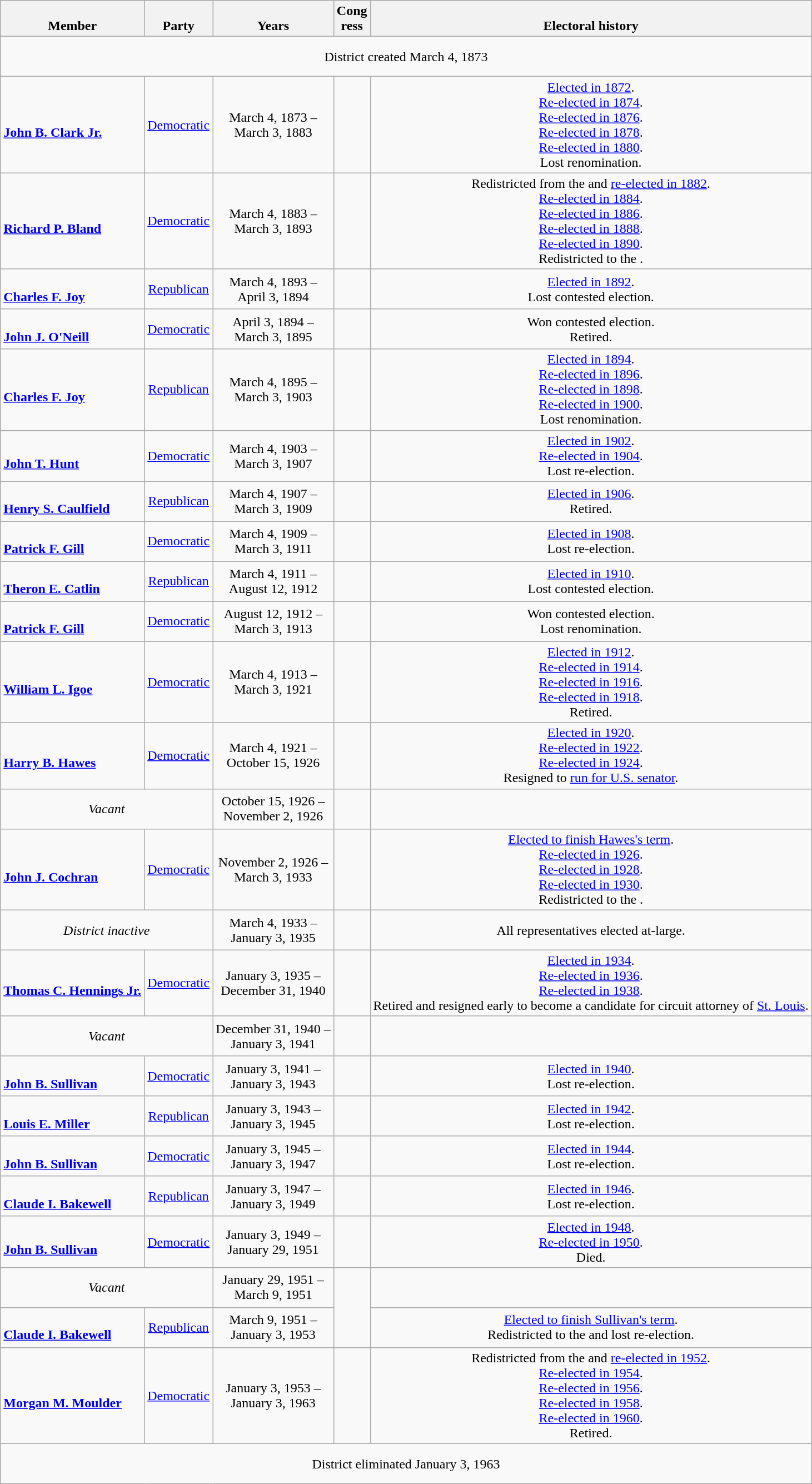<table class=wikitable style="text-align:center">
<tr valign=bottom>
<th>Member</th>
<th>Party</th>
<th>Years</th>
<th>Cong<br>ress</th>
<th>Electoral history</th>
</tr>
<tr style="height:3em">
<td colspan=5>District created March 4, 1873</td>
</tr>
<tr style="height:3em">
<td align=left><br><strong><a href='#'>John B. Clark Jr.</a></strong><br></td>
<td><a href='#'>Democratic</a></td>
<td nowrap>March 4, 1873 –<br>March 3, 1883</td>
<td></td>
<td><a href='#'>Elected in 1872</a>.<br><a href='#'>Re-elected in 1874</a>.<br><a href='#'>Re-elected in 1876</a>.<br><a href='#'>Re-elected in 1878</a>.<br><a href='#'>Re-elected in 1880</a>.<br>Lost renomination.</td>
</tr>
<tr style="height:3em">
<td align=left><br><strong><a href='#'>Richard P. Bland</a></strong><br></td>
<td><a href='#'>Democratic</a></td>
<td nowrap>March 4, 1883 –<br>March 3, 1893</td>
<td></td>
<td>Redistricted from the  and <a href='#'>re-elected in 1882</a>.<br><a href='#'>Re-elected in 1884</a>.<br><a href='#'>Re-elected in 1886</a>.<br><a href='#'>Re-elected in 1888</a>.<br><a href='#'>Re-elected in 1890</a>.<br>Redistricted to the .</td>
</tr>
<tr style="height:3em">
<td align=left><br><strong><a href='#'>Charles F. Joy</a></strong><br></td>
<td><a href='#'>Republican</a></td>
<td nowrap>March 4, 1893 –<br>April 3, 1894</td>
<td></td>
<td><a href='#'>Elected in 1892</a>.<br>Lost contested election.</td>
</tr>
<tr style="height:3em">
<td align=left><br><strong><a href='#'>John J. O'Neill</a></strong><br></td>
<td><a href='#'>Democratic</a></td>
<td nowrap>April 3, 1894 –<br>March 3, 1895</td>
<td></td>
<td>Won contested election.<br>Retired.</td>
</tr>
<tr style="height:3em">
<td align=left><br><strong><a href='#'>Charles F. Joy</a></strong><br></td>
<td><a href='#'>Republican</a></td>
<td nowrap>March 4, 1895 –<br>March 3, 1903</td>
<td></td>
<td><a href='#'>Elected in 1894</a>.<br><a href='#'>Re-elected in 1896</a>.<br><a href='#'>Re-elected in 1898</a>.<br><a href='#'>Re-elected in 1900</a>.<br>Lost renomination.</td>
</tr>
<tr style="height:3em">
<td align=left><br><strong><a href='#'>John T. Hunt</a></strong><br></td>
<td><a href='#'>Democratic</a></td>
<td nowrap>March 4, 1903 –<br>March 3, 1907</td>
<td></td>
<td><a href='#'>Elected in 1902</a>.<br><a href='#'>Re-elected in 1904</a>.<br>Lost re-election.</td>
</tr>
<tr style="height:3em">
<td align=left><br><strong><a href='#'>Henry S. Caulfield</a></strong><br></td>
<td><a href='#'>Republican</a></td>
<td nowrap>March 4, 1907 –<br>March 3, 1909</td>
<td></td>
<td><a href='#'>Elected in 1906</a>.<br>Retired.</td>
</tr>
<tr style="height:3em">
<td align=left><br><strong><a href='#'>Patrick F. Gill</a></strong><br></td>
<td><a href='#'>Democratic</a></td>
<td nowrap>March 4, 1909 –<br>March 3, 1911</td>
<td></td>
<td><a href='#'>Elected in 1908</a>.<br>Lost re-election.</td>
</tr>
<tr style="height:3em">
<td align=left><br><strong><a href='#'>Theron E. Catlin</a></strong><br></td>
<td><a href='#'>Republican</a></td>
<td nowrap>March 4, 1911 –<br>August 12, 1912</td>
<td></td>
<td><a href='#'>Elected in 1910</a>.<br>Lost contested election.</td>
</tr>
<tr style="height:3em">
<td align=left><br><strong><a href='#'>Patrick F. Gill</a></strong><br></td>
<td><a href='#'>Democratic</a></td>
<td nowrap>August 12, 1912 –<br>March 3, 1913</td>
<td></td>
<td>Won contested election.<br>Lost renomination.</td>
</tr>
<tr style="height:3em">
<td align=left><br><strong><a href='#'>William L. Igoe</a></strong><br></td>
<td><a href='#'>Democratic</a></td>
<td nowrap>March 4, 1913 –<br>March 3, 1921</td>
<td></td>
<td><a href='#'>Elected in 1912</a>.<br><a href='#'>Re-elected in 1914</a>.<br><a href='#'>Re-elected in 1916</a>.<br><a href='#'>Re-elected in 1918</a>.<br>Retired.</td>
</tr>
<tr style="height:3em">
<td align=left><br><strong><a href='#'>Harry B. Hawes</a></strong><br></td>
<td><a href='#'>Democratic</a></td>
<td nowrap>March 4, 1921 –<br>October 15, 1926</td>
<td></td>
<td><a href='#'>Elected in 1920</a>.<br><a href='#'>Re-elected in 1922</a>.<br><a href='#'>Re-elected in 1924</a>.<br>Resigned to <a href='#'>run for U.S. senator</a>.</td>
</tr>
<tr style="height:3em">
<td colspan=2><em>Vacant</em></td>
<td nowrap>October 15, 1926 –<br>November 2, 1926</td>
<td></td>
<td></td>
</tr>
<tr style="height:3em">
<td align=left><br><strong><a href='#'>John J. Cochran</a></strong><br></td>
<td><a href='#'>Democratic</a></td>
<td nowrap>November 2, 1926 –<br>March 3, 1933</td>
<td></td>
<td><a href='#'>Elected to finish Hawes's term</a>.<br><a href='#'>Re-elected in 1926</a>.<br><a href='#'>Re-elected in 1928</a>.<br><a href='#'>Re-elected in 1930</a>.<br>Redistricted to the .</td>
</tr>
<tr style="height:3em">
<td colspan=2><em>District inactive</em></td>
<td nowrap>March 4, 1933 –<br>January 3, 1935</td>
<td></td>
<td colspan=2>All representatives elected at-large.</td>
</tr>
<tr style="height:3em">
<td align=left><br><strong><a href='#'>Thomas C. Hennings Jr.</a></strong><br></td>
<td><a href='#'>Democratic</a></td>
<td nowrap>January 3, 1935 –<br>December 31, 1940</td>
<td></td>
<td><a href='#'>Elected in 1934</a>.<br><a href='#'>Re-elected in 1936</a>.<br><a href='#'>Re-elected in 1938</a>.<br>Retired and resigned early to become a candidate for circuit attorney of <a href='#'>St. Louis</a>.</td>
</tr>
<tr style="height:3em">
<td colspan=2><em>Vacant</em></td>
<td nowrap>December 31, 1940 –<br>January 3, 1941</td>
<td></td>
<td></td>
</tr>
<tr style="height:3em">
<td align=left><br><strong><a href='#'>John B. Sullivan</a></strong><br></td>
<td><a href='#'>Democratic</a></td>
<td nowrap>January 3, 1941 –<br>January 3, 1943</td>
<td></td>
<td><a href='#'>Elected in 1940</a>.<br>Lost re-election.</td>
</tr>
<tr style="height:3em">
<td align=left><br><strong><a href='#'>Louis E. Miller</a></strong><br></td>
<td><a href='#'>Republican</a></td>
<td nowrap>January 3, 1943 –<br>January 3, 1945</td>
<td></td>
<td><a href='#'>Elected in 1942</a>.<br>Lost re-election.</td>
</tr>
<tr style="height:3em">
<td align=left><br><strong><a href='#'>John B. Sullivan</a></strong><br></td>
<td><a href='#'>Democratic</a></td>
<td nowrap>January 3, 1945 –<br>January 3, 1947</td>
<td></td>
<td><a href='#'>Elected in 1944</a>.<br>Lost re-election.</td>
</tr>
<tr style="height:3em">
<td align=left><br><strong><a href='#'>Claude I. Bakewell</a></strong><br></td>
<td><a href='#'>Republican</a></td>
<td nowrap>January 3, 1947 –<br>January 3, 1949</td>
<td></td>
<td><a href='#'>Elected in 1946</a>.<br>Lost re-election.</td>
</tr>
<tr style="height:3em">
<td align=left><br><strong><a href='#'>John B. Sullivan</a></strong><br></td>
<td><a href='#'>Democratic</a></td>
<td nowrap>January 3, 1949 –<br>January 29, 1951</td>
<td></td>
<td><a href='#'>Elected in 1948</a>.<br><a href='#'>Re-elected in 1950</a>.<br>Died.</td>
</tr>
<tr style="height:3em">
<td colspan=2><em>Vacant</em></td>
<td nowrap>January 29, 1951 –<br>March 9, 1951</td>
<td rowspan=2></td>
<td></td>
</tr>
<tr style="height:3em">
<td align=left><br><strong><a href='#'>Claude I. Bakewell</a></strong><br></td>
<td><a href='#'>Republican</a></td>
<td nowrap>March 9, 1951 –<br>January 3, 1953</td>
<td><a href='#'>Elected to finish Sullivan's term</a>.<br>Redistricted to the  and lost re-election.</td>
</tr>
<tr style="height:3em">
<td align=left><br><strong><a href='#'>Morgan M. Moulder</a></strong><br></td>
<td><a href='#'>Democratic</a></td>
<td nowrap>January 3, 1953 –<br>January 3, 1963</td>
<td></td>
<td>Redistricted from the  and <a href='#'>re-elected in 1952</a>.<br><a href='#'>Re-elected in 1954</a>.<br><a href='#'>Re-elected in 1956</a>.<br><a href='#'>Re-elected in 1958</a>.<br><a href='#'>Re-elected in 1960</a>.<br>Retired.</td>
</tr>
<tr style="height:3em">
<td colspan=5>District eliminated January 3, 1963</td>
</tr>
</table>
